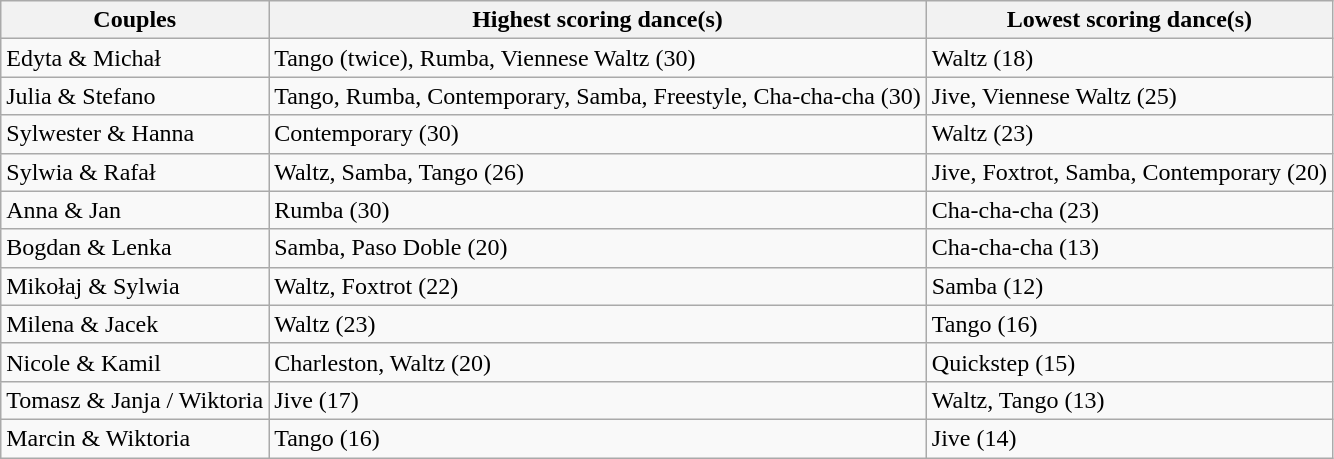<table class="wikitable">
<tr>
<th>Couples</th>
<th>Highest scoring dance(s)</th>
<th>Lowest scoring dance(s)</th>
</tr>
<tr>
<td>Edyta & Michał</td>
<td>Tango (twice), Rumba, Viennese Waltz (30)</td>
<td>Waltz (18)</td>
</tr>
<tr>
<td>Julia & Stefano</td>
<td>Tango, Rumba, Contemporary, Samba, Freestyle, Cha-cha-cha (30)</td>
<td>Jive, Viennese Waltz (25)</td>
</tr>
<tr>
<td>Sylwester & Hanna</td>
<td>Contemporary (30)</td>
<td>Waltz (23)</td>
</tr>
<tr>
<td>Sylwia & Rafał</td>
<td>Waltz, Samba, Tango (26)</td>
<td>Jive, Foxtrot, Samba, Contemporary (20)</td>
</tr>
<tr>
<td>Anna & Jan</td>
<td>Rumba (30)</td>
<td>Cha-cha-cha (23)</td>
</tr>
<tr>
<td>Bogdan & Lenka</td>
<td>Samba, Paso Doble (20)</td>
<td>Cha-cha-cha (13)</td>
</tr>
<tr>
<td>Mikołaj & Sylwia</td>
<td>Waltz, Foxtrot (22)</td>
<td>Samba (12)</td>
</tr>
<tr>
<td>Milena & Jacek</td>
<td>Waltz (23)</td>
<td>Tango (16)</td>
</tr>
<tr>
<td>Nicole & Kamil</td>
<td>Charleston, Waltz (20)</td>
<td>Quickstep (15)</td>
</tr>
<tr>
<td>Tomasz & Janja / Wiktoria</td>
<td>Jive (17)</td>
<td>Waltz, Tango (13)</td>
</tr>
<tr>
<td>Marcin & Wiktoria</td>
<td>Tango (16)</td>
<td>Jive (14)</td>
</tr>
</table>
